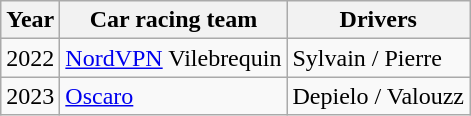<table class="wikitable">
<tr>
<th>Year</th>
<th>Car racing team</th>
<th>Drivers</th>
</tr>
<tr>
<td>2022</td>
<td><a href='#'>NordVPN</a> Vilebrequin</td>
<td>Sylvain / Pierre</td>
</tr>
<tr>
<td>2023</td>
<td><a href='#'>Oscaro</a></td>
<td>Depielo / Valouzz</td>
</tr>
</table>
